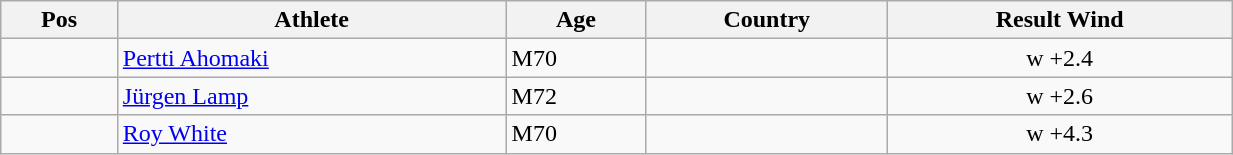<table class="wikitable"  style="text-align:center; width:65%;">
<tr>
<th>Pos</th>
<th>Athlete</th>
<th>Age</th>
<th>Country</th>
<th>Result Wind</th>
</tr>
<tr>
<td align=center></td>
<td align=left><a href='#'>Pertti Ahomaki</a></td>
<td align=left>M70</td>
<td align=left></td>
<td>w +2.4</td>
</tr>
<tr>
<td align=center></td>
<td align=left><a href='#'>Jürgen Lamp</a></td>
<td align=left>M72</td>
<td align=left></td>
<td>w +2.6</td>
</tr>
<tr>
<td align=center></td>
<td align=left><a href='#'>Roy White</a></td>
<td align=left>M70</td>
<td align=left></td>
<td>w +4.3</td>
</tr>
</table>
